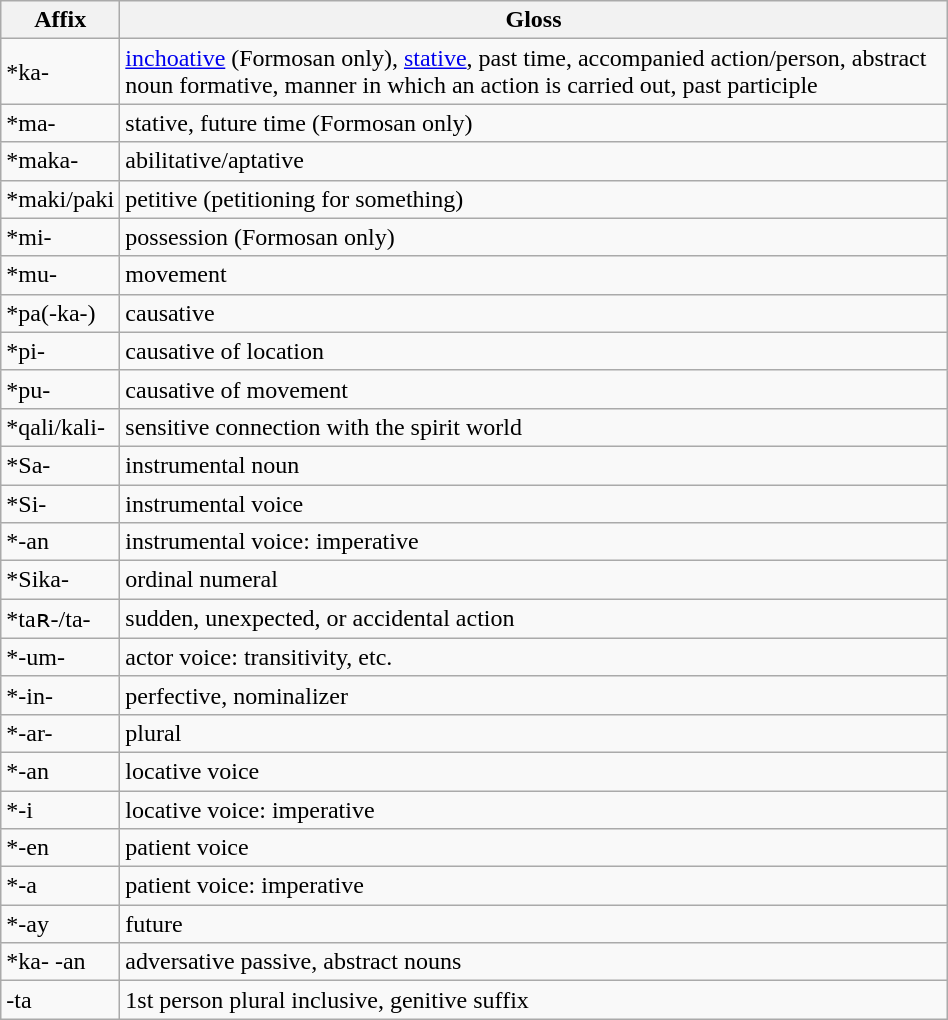<table class="wikitable" style="margin:auto:" width="50%">
<tr>
<th c=01>Affix</th>
<th c=02>Gloss</th>
</tr>
<tr>
<td c=01>*ka-</td>
<td c=02><a href='#'>inchoative</a> (Formosan only), <a href='#'>stative</a>, past time, accompanied action/person, abstract noun formative, manner in which an action is carried out, past participle</td>
</tr>
<tr>
<td c=01>*ma-</td>
<td c=02>stative, future time (Formosan only)</td>
</tr>
<tr>
<td c=01>*maka-</td>
<td c=02>abilitative/aptative</td>
</tr>
<tr>
<td c=01>*maki/paki</td>
<td c=02>petitive (petitioning for something)</td>
</tr>
<tr>
<td c=01>*mi-</td>
<td c=02>possession (Formosan only)</td>
</tr>
<tr>
<td c=01>*mu-</td>
<td c=02>movement</td>
</tr>
<tr>
<td c=01>*pa(-ka-)</td>
<td c=02>causative</td>
</tr>
<tr>
<td c=01>*pi-</td>
<td c=02>causative of location</td>
</tr>
<tr>
<td c=01>*pu-</td>
<td c=02>causative of movement</td>
</tr>
<tr>
<td c=01>*qali/kali-</td>
<td c=02>sensitive connection with the spirit world</td>
</tr>
<tr>
<td c=01>*Sa-</td>
<td c=02>instrumental noun</td>
</tr>
<tr>
<td c=01>*Si-</td>
<td c=02>instrumental voice</td>
</tr>
<tr>
<td c=01>*-an</td>
<td c=02>instrumental voice: imperative</td>
</tr>
<tr>
<td c=01>*Sika-</td>
<td c=02>ordinal numeral</td>
</tr>
<tr>
<td c=01>*taʀ-/ta-</td>
<td c=02>sudden, unexpected, or accidental action</td>
</tr>
<tr>
<td c=01>*-um-</td>
<td c=02>actor voice: transitivity, etc.</td>
</tr>
<tr>
<td c=01>*-in-</td>
<td c=02>perfective, nominalizer</td>
</tr>
<tr>
<td c=01>*-ar-</td>
<td c=02>plural</td>
</tr>
<tr>
<td c=01>*-an</td>
<td c=02>locative voice</td>
</tr>
<tr>
<td c=01>*-i</td>
<td c=02>locative voice: imperative</td>
</tr>
<tr>
<td c=01>*-en</td>
<td c=02>patient voice</td>
</tr>
<tr>
<td c=01>*-a</td>
<td c=02>patient voice: imperative</td>
</tr>
<tr>
<td c=01>*-ay</td>
<td c=02>future</td>
</tr>
<tr>
<td c=01>*ka- -an</td>
<td c=02>adversative passive, abstract nouns</td>
</tr>
<tr>
<td c=01>-ta</td>
<td c=02>1st person plural inclusive, genitive suffix</td>
</tr>
</table>
